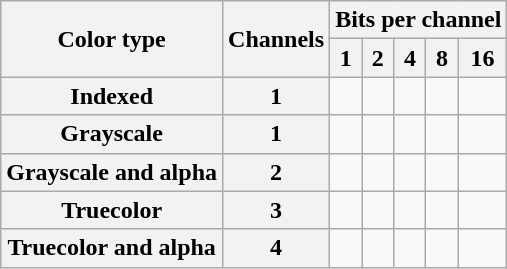<table class="wikitable floatcenter">
<tr>
<th rowspan=2>Color type</th>
<th rowspan=2>Channels</th>
<th colspan=5>Bits per channel</th>
</tr>
<tr>
<th>1</th>
<th>2</th>
<th>4</th>
<th>8</th>
<th>16</th>
</tr>
<tr>
<th>Indexed</th>
<th>1</th>
<td></td>
<td></td>
<td></td>
<td></td>
<td></td>
</tr>
<tr>
<th>Grayscale</th>
<th>1</th>
<td></td>
<td></td>
<td></td>
<td></td>
<td></td>
</tr>
<tr>
<th>Grayscale and alpha</th>
<th>2</th>
<td></td>
<td></td>
<td></td>
<td></td>
<td></td>
</tr>
<tr>
<th>Truecolor</th>
<th>3</th>
<td></td>
<td></td>
<td></td>
<td></td>
<td></td>
</tr>
<tr>
<th>Truecolor and alpha</th>
<th>4</th>
<td></td>
<td></td>
<td></td>
<td></td>
<td></td>
</tr>
</table>
